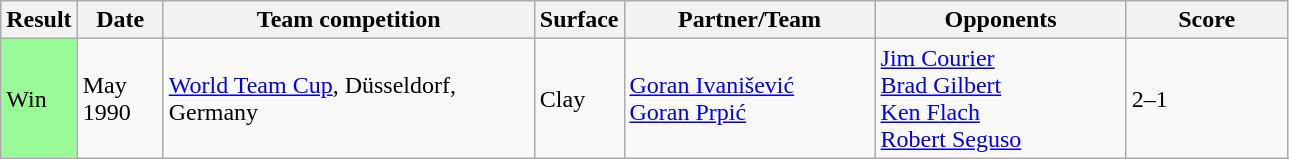<table class="sortable wikitable">
<tr>
<th>Result</th>
<th style="width:50px">Date</th>
<th style="width:240px">Team competition</th>
<th style="width:50px">Surface</th>
<th style="width:160px">Partner/Team</th>
<th style="width:160px">Opponents</th>
<th style="width:100px">Score</th>
</tr>
<tr>
<td style="background:#98fb98;">Win</td>
<td>May 1990</td>
<td><a href='#'>World Team Cup</a>, Düsseldorf, Germany</td>
<td>Clay</td>
<td> <a href='#'>Goran Ivanišević</a> <br>  <a href='#'>Goran Prpić</a></td>
<td> <a href='#'>Jim Courier</a> <br>  <a href='#'>Brad Gilbert</a> <br>  <a href='#'>Ken Flach</a> <br>  <a href='#'>Robert Seguso</a></td>
<td>2–1</td>
</tr>
</table>
